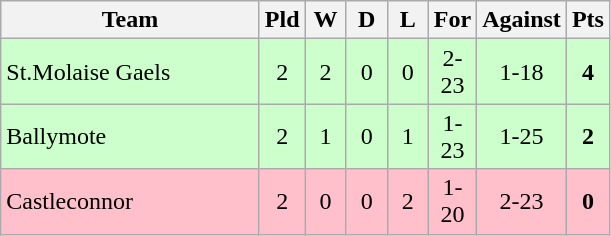<table class="wikitable">
<tr>
<th width=165>Team</th>
<th width=20>Pld</th>
<th width=20>W</th>
<th width=20>D</th>
<th width=20>L</th>
<th width=20>For</th>
<th width=20>Against</th>
<th width=20>Pts</th>
</tr>
<tr align=center style="background:#ccffcc;">
<td style="text-align:left;">St.Molaise Gaels</td>
<td>2</td>
<td>2</td>
<td>0</td>
<td>0</td>
<td>2-23</td>
<td>1-18</td>
<td><strong>4</strong></td>
</tr>
<tr align=center style="background:#ccffcc;">
<td style="text-align:left;">Ballymote</td>
<td>2</td>
<td>1</td>
<td>0</td>
<td>1</td>
<td>1-23</td>
<td>1-25</td>
<td><strong>2</strong></td>
</tr>
<tr align=center style="background:pink;">
<td style="text-align:left;">Castleconnor</td>
<td>2</td>
<td>0</td>
<td>0</td>
<td>2</td>
<td>1-20</td>
<td>2-23</td>
<td><strong>0</strong></td>
</tr>
</table>
